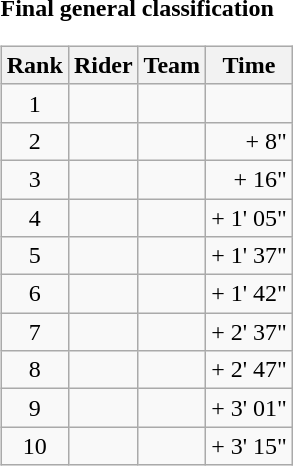<table>
<tr>
<td><strong>Final general classification</strong><br><table class="wikitable">
<tr>
<th scope="col">Rank</th>
<th scope="col">Rider</th>
<th scope="col">Team</th>
<th scope="col">Time</th>
</tr>
<tr>
<td style="text-align:center;">1</td>
<td></td>
<td></td>
<td style="text-align:right;"></td>
</tr>
<tr>
<td style="text-align:center;">2</td>
<td></td>
<td></td>
<td style="text-align:right;">+ 8"</td>
</tr>
<tr>
<td style="text-align:center;">3</td>
<td></td>
<td></td>
<td style="text-align:right;">+ 16"</td>
</tr>
<tr>
<td style="text-align:center;">4</td>
<td></td>
<td></td>
<td style="text-align:right;">+ 1' 05"</td>
</tr>
<tr>
<td style="text-align:center;">5</td>
<td></td>
<td></td>
<td style="text-align:right;">+ 1' 37"</td>
</tr>
<tr>
<td style="text-align:center;">6</td>
<td></td>
<td></td>
<td style="text-align:right;">+ 1' 42"</td>
</tr>
<tr>
<td style="text-align:center;">7</td>
<td></td>
<td></td>
<td style="text-align:right;">+ 2' 37"</td>
</tr>
<tr>
<td style="text-align:center;">8</td>
<td></td>
<td></td>
<td style="text-align:right;">+ 2' 47"</td>
</tr>
<tr>
<td style="text-align:center;">9</td>
<td></td>
<td></td>
<td style="text-align:right;">+ 3' 01"</td>
</tr>
<tr>
<td style="text-align:center;">10</td>
<td></td>
<td></td>
<td style="text-align:right;">+ 3' 15"</td>
</tr>
</table>
</td>
</tr>
</table>
